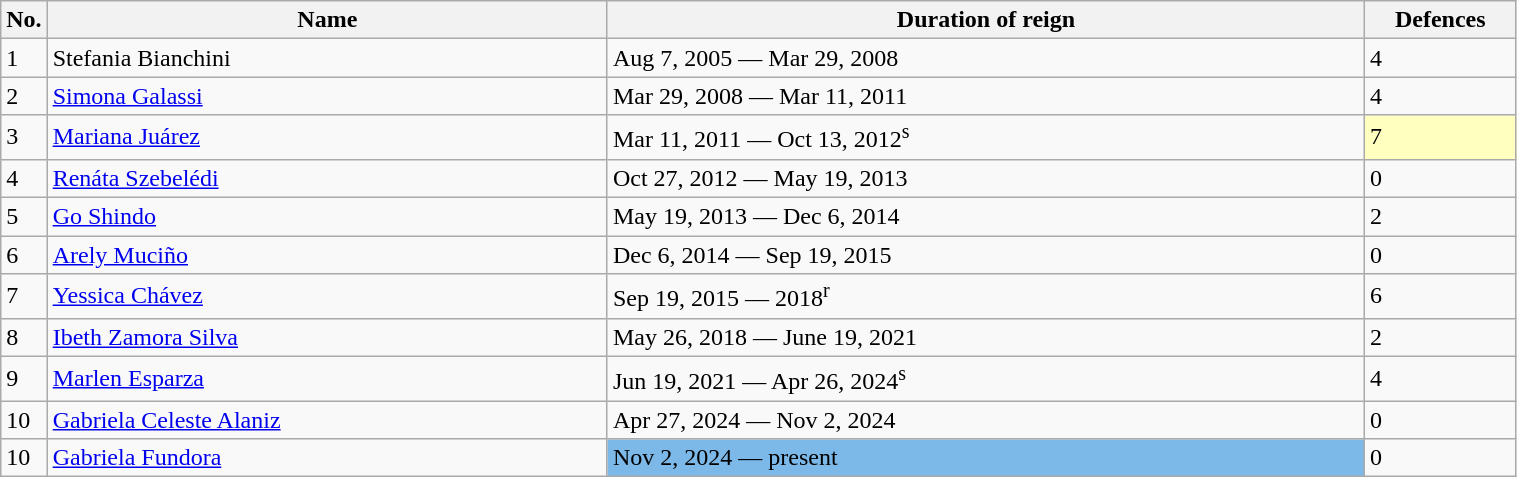<table class="wikitable" width=80%>
<tr>
<th width=3%>No.</th>
<th width=37%>Name</th>
<th width=50%>Duration of reign</th>
<th width=10%>Defences</th>
</tr>
<tr>
<td>1</td>
<td align=left> Stefania Bianchini</td>
<td>Aug 7, 2005 — Mar 29, 2008</td>
<td>4</td>
</tr>
<tr>
<td>2</td>
<td align=left> <a href='#'>Simona Galassi</a></td>
<td>Mar 29, 2008 — Mar 11, 2011</td>
<td>4</td>
</tr>
<tr>
<td>3</td>
<td align=left> <a href='#'>Mariana Juárez</a></td>
<td>Mar 11, 2011 — Oct 13, 2012<sup>s</sup></td>
<td style="background:#ffffbf;" width=5px>7</td>
</tr>
<tr>
<td>4</td>
<td align=left> <a href='#'>Renáta Szebelédi</a></td>
<td>Oct 27, 2012 — May 19, 2013</td>
<td>0</td>
</tr>
<tr>
<td>5</td>
<td align=left> <a href='#'>Go Shindo</a></td>
<td>May 19, 2013 — Dec 6, 2014</td>
<td>2</td>
</tr>
<tr>
<td>6</td>
<td align=left> <a href='#'>Arely Muciño</a></td>
<td>Dec 6, 2014 — Sep 19, 2015</td>
<td>0</td>
</tr>
<tr>
<td>7</td>
<td align=left> <a href='#'>Yessica Chávez</a></td>
<td>Sep 19, 2015 — 2018<sup>r</sup></td>
<td>6</td>
</tr>
<tr>
<td>8</td>
<td align=left> <a href='#'>Ibeth Zamora Silva</a></td>
<td>May 26, 2018 — June 19, 2021</td>
<td>2</td>
</tr>
<tr>
<td>9</td>
<td align=left> <a href='#'>Marlen Esparza</a></td>
<td>Jun 19, 2021 — Apr 26, 2024<sup>s</sup></td>
<td>4</td>
</tr>
<tr>
<td>10</td>
<td align=left> <a href='#'>Gabriela Celeste Alaniz</a></td>
<td>Apr 27, 2024 — Nov 2, 2024</td>
<td>0</td>
</tr>
<tr>
<td>10</td>
<td align=left> <a href='#'>Gabriela Fundora</a></td>
<td style="background:#7CB9E8;" width=5px>Nov 2, 2024 — present</td>
<td>0</td>
</tr>
</table>
